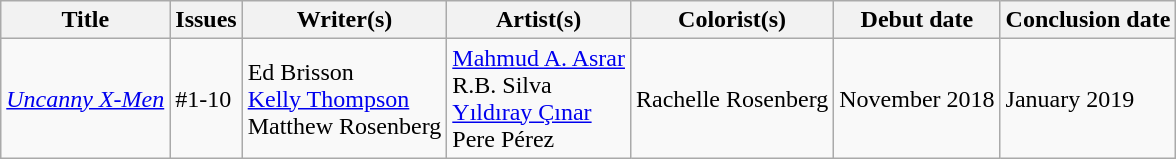<table class="wikitable">
<tr>
<th scope="col">Title</th>
<th scope="col">Issues</th>
<th scope="col">Writer(s)</th>
<th scope="col">Artist(s)</th>
<th scope="col">Colorist(s)</th>
<th scope="col">Debut date</th>
<th scope="col">Conclusion date</th>
</tr>
<tr>
<td><em><a href='#'>Uncanny X-Men</a></em></td>
<td>#1-10</td>
<td>Ed Brisson<br><a href='#'>Kelly Thompson</a><br>Matthew Rosenberg</td>
<td><a href='#'>Mahmud A. Asrar</a><br>R.B. Silva<br><a href='#'>Yıldıray Çınar</a><br>Pere Pérez</td>
<td>Rachelle Rosenberg</td>
<td>November 2018</td>
<td>January 2019</td>
</tr>
</table>
